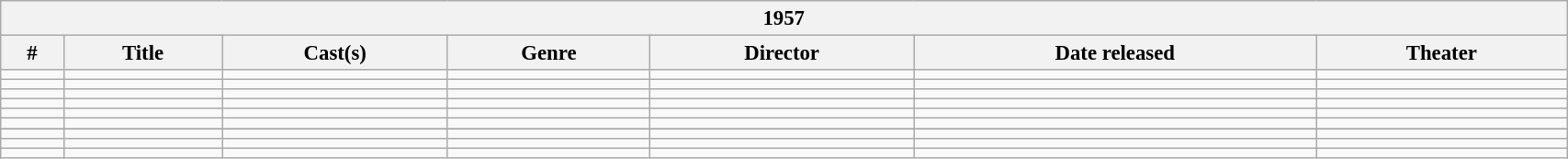<table class="wikitable"  style="width: 90%; font-size: 95%;">
<tr>
<th colspan="7">1957</th>
</tr>
<tr>
<th>#</th>
<th>Title</th>
<th>Cast(s)</th>
<th>Genre</th>
<th>Director</th>
<th>Date released</th>
<th>Theater</th>
</tr>
<tr>
<td></td>
<td></td>
<td></td>
<td></td>
<td></td>
<td></td>
<td></td>
</tr>
<tr>
<td></td>
<td></td>
<td></td>
<td></td>
<td></td>
<td></td>
<td></td>
</tr>
<tr>
<td></td>
<td></td>
<td></td>
<td></td>
<td></td>
<td></td>
<td></td>
</tr>
<tr>
<td></td>
<td></td>
<td></td>
<td></td>
<td></td>
<td></td>
<td></td>
</tr>
<tr>
<td></td>
<td></td>
<td></td>
<td></td>
<td></td>
<td></td>
<td></td>
</tr>
<tr>
<td></td>
<td></td>
<td></td>
<td></td>
<td></td>
<td></td>
<td></td>
</tr>
<tr>
</tr>
<tr>
<td></td>
<td></td>
<td></td>
<td></td>
<td></td>
<td></td>
<td></td>
</tr>
<tr>
<td></td>
<td></td>
<td></td>
<td></td>
<td></td>
<td></td>
<td></td>
</tr>
<tr>
<td></td>
<td></td>
<td></td>
<td></td>
<td></td>
<td></td>
<td></td>
</tr>
</table>
